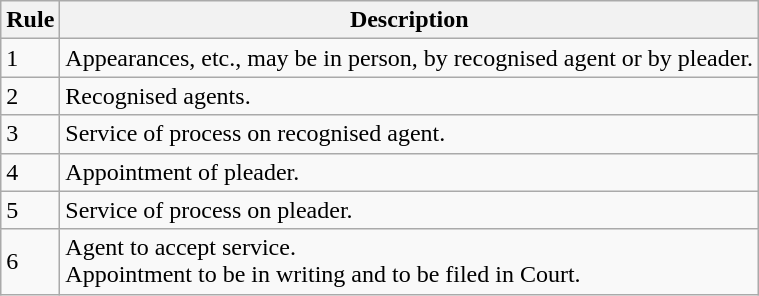<table class="wikitable">
<tr>
<th>Rule</th>
<th>Description</th>
</tr>
<tr>
<td>1</td>
<td>Appearances, etc., may be in person, by recognised agent or by pleader.</td>
</tr>
<tr>
<td>2</td>
<td>Recognised agents.</td>
</tr>
<tr>
<td>3</td>
<td>Service of process on recognised agent.</td>
</tr>
<tr>
<td>4</td>
<td>Appointment of pleader.</td>
</tr>
<tr>
<td>5</td>
<td>Service of process on pleader.</td>
</tr>
<tr>
<td>6</td>
<td>Agent to accept service.<br>Appointment to be in writing and to be filed in Court.</td>
</tr>
</table>
